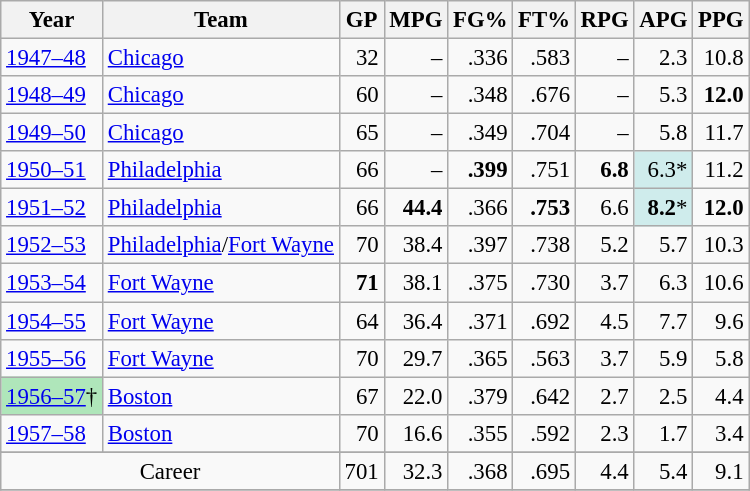<table class="wikitable sortable" style="font-size:95%; text-align:right;">
<tr>
<th>Year</th>
<th>Team</th>
<th>GP</th>
<th>MPG</th>
<th>FG%</th>
<th>FT%</th>
<th>RPG</th>
<th>APG</th>
<th>PPG</th>
</tr>
<tr>
<td style="text-align:left;"><a href='#'>1947–48</a></td>
<td style="text-align:left;"><a href='#'>Chicago</a></td>
<td>32</td>
<td>–</td>
<td>.336</td>
<td>.583</td>
<td>–</td>
<td>2.3</td>
<td>10.8</td>
</tr>
<tr>
<td style="text-align:left;"><a href='#'>1948–49</a></td>
<td style="text-align:left;"><a href='#'>Chicago</a></td>
<td>60</td>
<td>–</td>
<td>.348</td>
<td>.676</td>
<td>–</td>
<td>5.3</td>
<td><strong>12.0</strong></td>
</tr>
<tr>
<td style="text-align:left;"><a href='#'>1949–50</a></td>
<td style="text-align:left;"><a href='#'>Chicago</a></td>
<td>65</td>
<td>–</td>
<td>.349</td>
<td>.704</td>
<td>–</td>
<td>5.8</td>
<td>11.7</td>
</tr>
<tr>
<td style="text-align:left;"><a href='#'>1950–51</a></td>
<td style="text-align:left;"><a href='#'>Philadelphia</a></td>
<td>66</td>
<td>–</td>
<td><strong>.399</strong></td>
<td>.751</td>
<td><strong>6.8</strong></td>
<td style="background:#cfecec;">6.3*</td>
<td>11.2</td>
</tr>
<tr>
<td style="text-align:left;"><a href='#'>1951–52</a></td>
<td style="text-align:left;"><a href='#'>Philadelphia</a></td>
<td>66</td>
<td><strong>44.4</strong></td>
<td>.366</td>
<td><strong>.753</strong></td>
<td>6.6</td>
<td style="background:#cfecec;"><strong>8.2</strong>*</td>
<td><strong>12.0</strong></td>
</tr>
<tr>
<td style="text-align:left;"><a href='#'>1952–53</a></td>
<td style="text-align:left;"><a href='#'>Philadelphia</a>/<a href='#'>Fort Wayne</a></td>
<td>70</td>
<td>38.4</td>
<td>.397</td>
<td>.738</td>
<td>5.2</td>
<td>5.7</td>
<td>10.3</td>
</tr>
<tr>
<td style="text-align:left;"><a href='#'>1953–54</a></td>
<td style="text-align:left;"><a href='#'>Fort Wayne</a></td>
<td><strong>71</strong></td>
<td>38.1</td>
<td>.375</td>
<td>.730</td>
<td>3.7</td>
<td>6.3</td>
<td>10.6</td>
</tr>
<tr>
<td style="text-align:left;"><a href='#'>1954–55</a></td>
<td style="text-align:left;"><a href='#'>Fort Wayne</a></td>
<td>64</td>
<td>36.4</td>
<td>.371</td>
<td>.692</td>
<td>4.5</td>
<td>7.7</td>
<td>9.6</td>
</tr>
<tr>
<td style="text-align:left;"><a href='#'>1955–56</a></td>
<td style="text-align:left;"><a href='#'>Fort Wayne</a></td>
<td>70</td>
<td>29.7</td>
<td>.365</td>
<td>.563</td>
<td>3.7</td>
<td>5.9</td>
<td>5.8</td>
</tr>
<tr>
<td style="text-align:left;background:#afe6ba;"><a href='#'>1956–57</a>†</td>
<td style="text-align:left;"><a href='#'>Boston</a></td>
<td>67</td>
<td>22.0</td>
<td>.379</td>
<td>.642</td>
<td>2.7</td>
<td>2.5</td>
<td>4.4</td>
</tr>
<tr>
<td style="text-align:left;"><a href='#'>1957–58</a></td>
<td style="text-align:left;"><a href='#'>Boston</a></td>
<td>70</td>
<td>16.6</td>
<td>.355</td>
<td>.592</td>
<td>2.3</td>
<td>1.7</td>
<td>3.4</td>
</tr>
<tr>
</tr>
<tr class="sortbottom">
<td style="text-align:center;" colspan="2">Career</td>
<td>701</td>
<td>32.3</td>
<td>.368</td>
<td>.695</td>
<td>4.4</td>
<td>5.4</td>
<td>9.1</td>
</tr>
<tr>
</tr>
</table>
